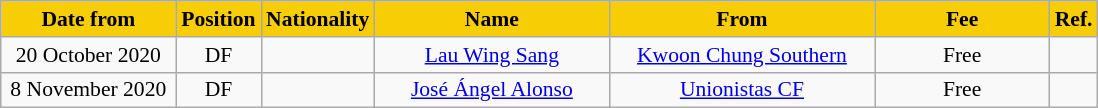<table class="wikitable" style="text-align:center; font-size:90%">
<tr>
<th style="background:#f7cd06; color:#000000; width:110px;">Date from</th>
<th style="background:#f7cd06; color:#000000; width:50px;">Position</th>
<th style="background:#f7cd06; color:#000000; width:50px;">Nationality</th>
<th style="background:#f7cd06; color:#000000; width:150px;">Name</th>
<th style="background:#f7cd06; color:#000000; width:170px;">From</th>
<th style="background:#f7cd06; color:#000000; width:110px;">Fee</th>
<th style="background:#f7cd06; color:#000000; width:25px;">Ref.</th>
</tr>
<tr>
<td>20 October 2020</td>
<td>DF</td>
<td></td>
<td><a href='#'>Lau Wing Sang</a></td>
<td><a href='#'>Kwoon Chung Southern</a></td>
<td>Free</td>
<td></td>
</tr>
<tr>
<td>8 November 2020</td>
<td>DF</td>
<td></td>
<td><a href='#'>José Ángel Alonso</a></td>
<td><a href='#'>Unionistas CF</a></td>
<td>Free</td>
<td></td>
</tr>
</table>
